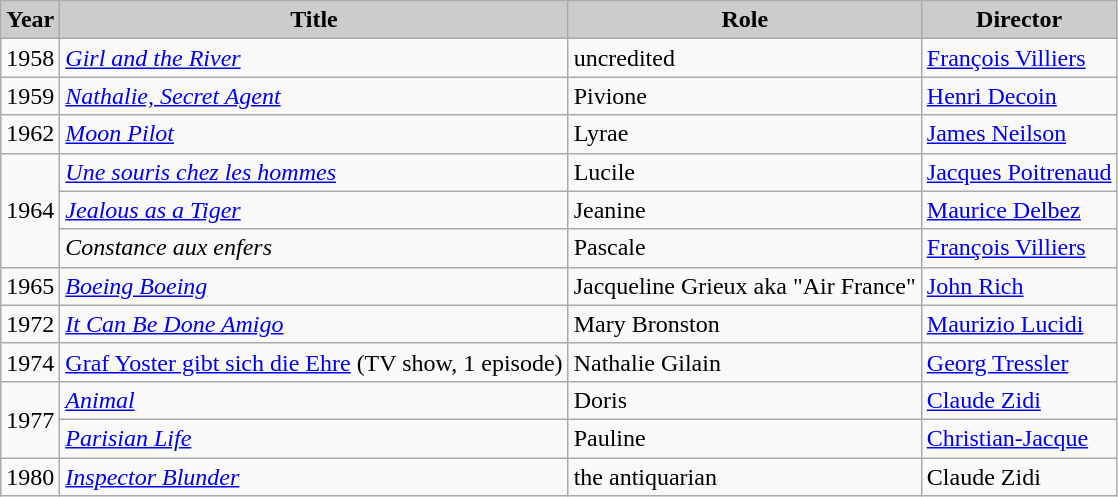<table class="wikitable">
<tr>
<th style="background:#ccc;">Year</th>
<th style="background:#ccc;">Title</th>
<th style="background:#ccc;">Role</th>
<th style="background:#ccc;">Director</th>
</tr>
<tr>
<td>1958</td>
<td><em><a href='#'>Girl and the River</a></em></td>
<td>uncredited</td>
<td><a href='#'>François Villiers</a></td>
</tr>
<tr>
<td>1959</td>
<td><em><a href='#'>Nathalie, Secret Agent</a></em></td>
<td>Pivione</td>
<td><a href='#'>Henri Decoin</a></td>
</tr>
<tr>
<td>1962</td>
<td><em><a href='#'>Moon Pilot</a></em></td>
<td>Lyrae</td>
<td><a href='#'>James Neilson</a></td>
</tr>
<tr>
<td rowspan="3">1964</td>
<td><em><a href='#'>Une souris chez les hommes</a></em></td>
<td>Lucile</td>
<td><a href='#'>Jacques Poitrenaud</a></td>
</tr>
<tr>
<td><em><a href='#'>Jealous as a Tiger</a></em></td>
<td>Jeanine</td>
<td><a href='#'>Maurice Delbez</a></td>
</tr>
<tr>
<td><em>Constance aux enfers</em></td>
<td>Pascale</td>
<td><a href='#'>François Villiers</a></td>
</tr>
<tr>
<td>1965</td>
<td><em><a href='#'>Boeing Boeing</a></em></td>
<td>Jacqueline Grieux aka "Air France"</td>
<td><a href='#'>John Rich</a></td>
</tr>
<tr>
<td>1972</td>
<td><em><a href='#'>It Can Be Done Amigo</a></em></td>
<td>Mary Bronston</td>
<td><a href='#'>Maurizio Lucidi</a></td>
</tr>
<tr>
<td>1974</td>
<td><a href='#'>Graf Yoster gibt sich die Ehre</a> (TV show, 1 episode)</td>
<td>Nathalie Gilain</td>
<td><a href='#'>Georg Tressler</a></td>
</tr>
<tr>
<td rowspan="2">1977</td>
<td><em><a href='#'>Animal</a></em></td>
<td>Doris</td>
<td><a href='#'>Claude Zidi</a></td>
</tr>
<tr>
<td><em><a href='#'>Parisian Life</a></em></td>
<td>Pauline</td>
<td><a href='#'>Christian-Jacque</a></td>
</tr>
<tr>
<td>1980</td>
<td><em><a href='#'>Inspector Blunder</a></em></td>
<td>the antiquarian</td>
<td>Claude Zidi</td>
</tr>
</table>
